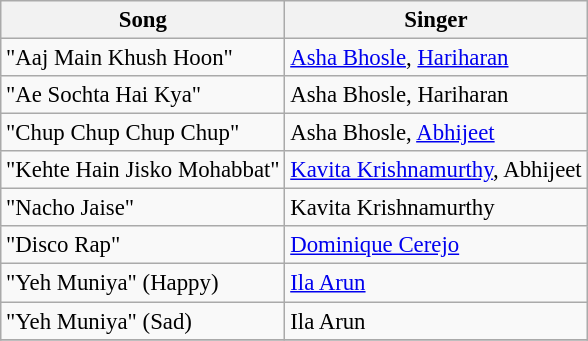<table class="wikitable" style="font-size:95%;">
<tr>
<th>Song</th>
<th>Singer</th>
</tr>
<tr>
<td>"Aaj Main Khush Hoon"</td>
<td><a href='#'>Asha Bhosle</a>, <a href='#'>Hariharan</a></td>
</tr>
<tr>
<td>"Ae Sochta Hai Kya"</td>
<td>Asha Bhosle, Hariharan</td>
</tr>
<tr>
<td>"Chup Chup Chup Chup"</td>
<td>Asha Bhosle, <a href='#'>Abhijeet</a></td>
</tr>
<tr>
<td>"Kehte Hain Jisko Mohabbat"</td>
<td><a href='#'>Kavita Krishnamurthy</a>, Abhijeet</td>
</tr>
<tr>
<td>"Nacho Jaise"</td>
<td>Kavita Krishnamurthy</td>
</tr>
<tr>
<td>"Disco Rap"</td>
<td><a href='#'>Dominique Cerejo</a></td>
</tr>
<tr>
<td>"Yeh Muniya" (Happy)</td>
<td><a href='#'>Ila Arun</a></td>
</tr>
<tr>
<td>"Yeh Muniya" (Sad)</td>
<td>Ila Arun</td>
</tr>
<tr>
</tr>
</table>
